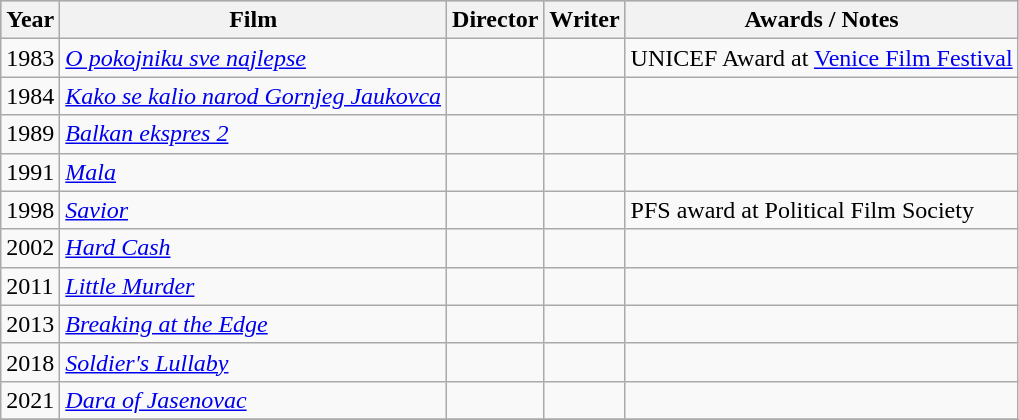<table class="wikitable sortable">
<tr style="background:#b0c4de; text-align:center;">
<th>Year</th>
<th>Film</th>
<th>Director</th>
<th>Writer</th>
<th>Awards / Notes</th>
</tr>
<tr>
<td>1983</td>
<td><em><a href='#'>O pokojniku sve najlepse</a></em></td>
<td></td>
<td></td>
<td>UNICEF Award at <a href='#'>Venice Film Festival</a></td>
</tr>
<tr>
<td>1984</td>
<td><em><a href='#'>Kako se kalio narod Gornjeg Jaukovca</a></em></td>
<td></td>
<td></td>
<td></td>
</tr>
<tr>
<td>1989</td>
<td><em><a href='#'>Balkan ekspres 2</a></em></td>
<td></td>
<td></td>
<td></td>
</tr>
<tr>
<td>1991</td>
<td><em><a href='#'>Mala</a></em></td>
<td></td>
<td></td>
<td></td>
</tr>
<tr>
<td>1998</td>
<td><em><a href='#'>Savior</a></em></td>
<td></td>
<td></td>
<td>PFS award at Political Film Society</td>
</tr>
<tr>
<td>2002</td>
<td><em><a href='#'>Hard Cash</a></em></td>
<td></td>
<td></td>
<td></td>
</tr>
<tr>
<td>2011</td>
<td><em><a href='#'>Little Murder</a></em></td>
<td></td>
<td></td>
<td></td>
</tr>
<tr>
<td>2013</td>
<td><em><a href='#'>Breaking at the Edge</a></em></td>
<td></td>
<td></td>
<td></td>
</tr>
<tr>
<td>2018</td>
<td><em><a href='#'>Soldier's Lullaby</a></em></td>
<td></td>
<td></td>
<td></td>
</tr>
<tr>
<td>2021</td>
<td><em><a href='#'>Dara of Jasenovac</a></em></td>
<td></td>
<td></td>
<td></td>
</tr>
<tr>
</tr>
</table>
